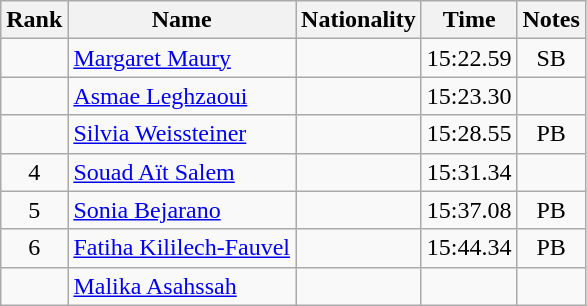<table class="wikitable sortable" style="text-align:center">
<tr>
<th>Rank</th>
<th>Name</th>
<th>Nationality</th>
<th>Time</th>
<th>Notes</th>
</tr>
<tr>
<td></td>
<td align=left><a href='#'>Margaret Maury</a></td>
<td align=left></td>
<td>15:22.59</td>
<td>SB</td>
</tr>
<tr>
<td></td>
<td align=left><a href='#'>Asmae Leghzaoui</a></td>
<td align=left></td>
<td>15:23.30</td>
<td></td>
</tr>
<tr>
<td></td>
<td align=left><a href='#'>Silvia Weissteiner</a></td>
<td align=left></td>
<td>15:28.55</td>
<td>PB</td>
</tr>
<tr>
<td>4</td>
<td align=left><a href='#'>Souad Aït Salem</a></td>
<td align=left></td>
<td>15:31.34</td>
<td></td>
</tr>
<tr>
<td>5</td>
<td align=left><a href='#'>Sonia Bejarano</a></td>
<td align=left></td>
<td>15:37.08</td>
<td>PB</td>
</tr>
<tr>
<td>6</td>
<td align=left><a href='#'>Fatiha Kililech-Fauvel</a></td>
<td align=left></td>
<td>15:44.34</td>
<td>PB</td>
</tr>
<tr>
<td></td>
<td align=left><a href='#'>Malika Asahssah</a></td>
<td align=left></td>
<td></td>
<td></td>
</tr>
</table>
